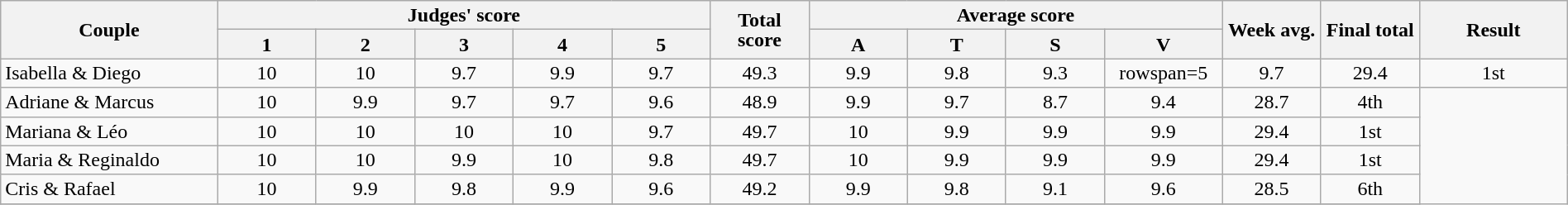<table class="wikitable" style="font-size:100%; line-height:16px; text-align:center" width="100%">
<tr>
<th rowspan=2 style="width:11.0%;">Couple</th>
<th colspan=5 style="width:25.0%;">Judges' score</th>
<th rowspan=2 style="width:05.0%;">Total score</th>
<th colspan=4 style="width:20.0%;">Average score</th>
<th rowspan=2 style="width:05.0%;">Week avg.</th>
<th rowspan=2 style="width:05.0%;">Final total</th>
<th rowspan=2 style="width:07.5%;">Result</th>
</tr>
<tr>
<th style="width:05.0%;">1</th>
<th style="width:05.0%;">2</th>
<th style="width:05.0%;">3</th>
<th style="width:05.0%;">4</th>
<th style="width:05.0%;">5</th>
<th style="width:05.0%;">A</th>
<th style="width:05.0%;">T</th>
<th style="width:05.0%;">S</th>
<th style="width:05.0%;">V</th>
</tr>
<tr>
<td align="left">Isabella & Diego</td>
<td>10</td>
<td>10</td>
<td>9.7</td>
<td>9.9</td>
<td>9.7</td>
<td>49.3</td>
<td>9.9</td>
<td>9.8</td>
<td>9.3</td>
<td>rowspan=5 </td>
<td>9.7</td>
<td>29.4</td>
<td>1st</td>
</tr>
<tr>
<td align="left">Adriane & Marcus</td>
<td>10</td>
<td>9.9</td>
<td>9.7</td>
<td>9.7</td>
<td>9.6</td>
<td>48.9</td>
<td>9.9</td>
<td>9.7</td>
<td>8.7</td>
<td>9.4</td>
<td>28.7</td>
<td>4th</td>
</tr>
<tr>
<td align="left">Mariana & Léo</td>
<td>10</td>
<td>10</td>
<td>10</td>
<td>10</td>
<td>9.7</td>
<td>49.7</td>
<td>10</td>
<td>9.9</td>
<td>9.9</td>
<td>9.9</td>
<td>29.4</td>
<td>1st</td>
</tr>
<tr>
<td align="left">Maria & Reginaldo</td>
<td>10</td>
<td>10</td>
<td>9.9</td>
<td>10</td>
<td>9.8</td>
<td>49.7</td>
<td>10</td>
<td>9.9</td>
<td>9.9</td>
<td>9.9</td>
<td>29.4</td>
<td>1st</td>
</tr>
<tr>
<td align="left">Cris & Rafael</td>
<td>10</td>
<td>9.9</td>
<td>9.8</td>
<td>9.9</td>
<td>9.6</td>
<td>49.2</td>
<td>9.9</td>
<td>9.8</td>
<td>9.1</td>
<td>9.6</td>
<td>28.5</td>
<td>6th</td>
</tr>
<tr>
</tr>
</table>
